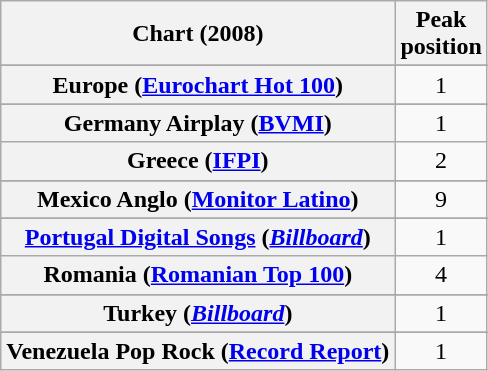<table class="wikitable sortable plainrowheaders">
<tr>
<th>Chart (2008)</th>
<th>Peak<br>position</th>
</tr>
<tr>
</tr>
<tr>
</tr>
<tr>
</tr>
<tr>
</tr>
<tr>
</tr>
<tr>
</tr>
<tr>
</tr>
<tr>
<th scope="row">Europe (<a href='#'>Eurochart Hot 100</a>)</th>
<td style="text-align:center;">1</td>
</tr>
<tr>
</tr>
<tr>
</tr>
<tr>
</tr>
<tr>
<th scope="row">Germany Airplay (<a href='#'>BVMI</a>)</th>
<td style="text-align:center;">1</td>
</tr>
<tr>
<th scope="row">Greece (<a href='#'>IFPI</a>)</th>
<td style="text-align:center;">2</td>
</tr>
<tr>
</tr>
<tr>
</tr>
<tr>
</tr>
<tr>
</tr>
<tr>
<th scope="row">Mexico Anglo (<a href='#'>Monitor Latino</a>)</th>
<td style="text-align:center;">9</td>
</tr>
<tr>
</tr>
<tr>
</tr>
<tr>
</tr>
<tr>
</tr>
<tr>
<th scope="row"><a href='#'>Portugal Digital Songs</a> (<em><a href='#'>Billboard</a></em>)</th>
<td style="text-align:center;">1</td>
</tr>
<tr>
<th scope="row">Romania (<a href='#'>Romanian Top 100</a>)</th>
<td style="text-align:center;">4</td>
</tr>
<tr>
</tr>
<tr>
</tr>
<tr>
</tr>
<tr>
</tr>
<tr>
<th scope="row">Turkey (<em><a href='#'>Billboard</a></em>)</th>
<td style="text-align:center;">1</td>
</tr>
<tr>
</tr>
<tr>
</tr>
<tr>
</tr>
<tr>
</tr>
<tr>
</tr>
<tr>
</tr>
<tr>
</tr>
<tr>
<th scope="row">Venezuela Pop Rock (<a href='#'>Record Report</a>)</th>
<td align="center">1</td>
</tr>
</table>
